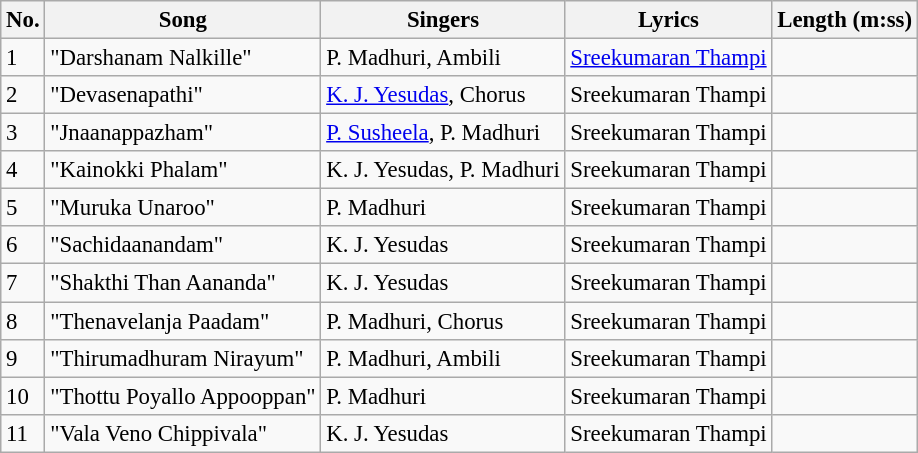<table class="wikitable" style="font-size:95%;">
<tr>
<th>No.</th>
<th>Song</th>
<th>Singers</th>
<th>Lyrics</th>
<th>Length (m:ss)</th>
</tr>
<tr>
<td>1</td>
<td>"Darshanam Nalkille"</td>
<td>P. Madhuri, Ambili</td>
<td><a href='#'>Sreekumaran Thampi</a></td>
<td></td>
</tr>
<tr>
<td>2</td>
<td>"Devasenapathi"</td>
<td><a href='#'>K. J. Yesudas</a>, Chorus</td>
<td>Sreekumaran Thampi</td>
<td></td>
</tr>
<tr>
<td>3</td>
<td>"Jnaanappazham"</td>
<td><a href='#'>P. Susheela</a>, P. Madhuri</td>
<td>Sreekumaran Thampi</td>
<td></td>
</tr>
<tr>
<td>4</td>
<td>"Kainokki Phalam"</td>
<td>K. J. Yesudas, P. Madhuri</td>
<td>Sreekumaran Thampi</td>
<td></td>
</tr>
<tr>
<td>5</td>
<td>"Muruka Unaroo"</td>
<td>P. Madhuri</td>
<td>Sreekumaran Thampi</td>
<td></td>
</tr>
<tr>
<td>6</td>
<td>"Sachidaanandam"</td>
<td>K. J. Yesudas</td>
<td>Sreekumaran Thampi</td>
<td></td>
</tr>
<tr>
<td>7</td>
<td>"Shakthi Than Aananda"</td>
<td>K. J. Yesudas</td>
<td>Sreekumaran Thampi</td>
<td></td>
</tr>
<tr>
<td>8</td>
<td>"Thenavelanja Paadam"</td>
<td>P. Madhuri, Chorus</td>
<td>Sreekumaran Thampi</td>
<td></td>
</tr>
<tr>
<td>9</td>
<td>"Thirumadhuram Nirayum"</td>
<td>P. Madhuri, Ambili</td>
<td>Sreekumaran Thampi</td>
<td></td>
</tr>
<tr>
<td>10</td>
<td>"Thottu Poyallo Appooppan"</td>
<td>P. Madhuri</td>
<td>Sreekumaran Thampi</td>
<td></td>
</tr>
<tr>
<td>11</td>
<td>"Vala Veno Chippivala"</td>
<td>K. J. Yesudas</td>
<td>Sreekumaran Thampi</td>
<td></td>
</tr>
</table>
